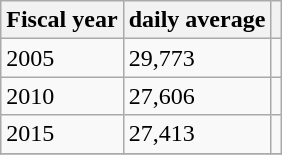<table class="wikitable">
<tr>
<th>Fiscal year</th>
<th>daily average</th>
<th></th>
</tr>
<tr>
<td>2005</td>
<td>29,773</td>
<td></td>
</tr>
<tr>
<td>2010</td>
<td>27,606</td>
<td></td>
</tr>
<tr>
<td>2015</td>
<td>27,413</td>
<td></td>
</tr>
<tr>
</tr>
</table>
